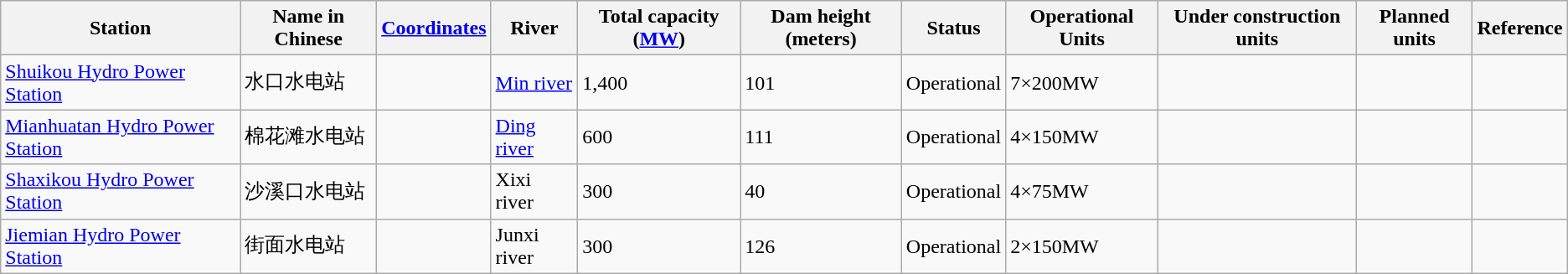<table class="wikitable sortable">
<tr>
<th>Station</th>
<th>Name in Chinese</th>
<th><a href='#'>Coordinates</a></th>
<th>River</th>
<th>Total capacity (<a href='#'>MW</a>)</th>
<th>Dam height (meters)</th>
<th>Status</th>
<th>Operational Units</th>
<th>Under construction units</th>
<th>Planned units</th>
<th>Reference</th>
</tr>
<tr>
<td><a href='#'>Shuikou Hydro Power Station</a></td>
<td>水口水电站</td>
<td></td>
<td><a href='#'>Min river</a></td>
<td>1,400</td>
<td>101</td>
<td>Operational</td>
<td>7×200MW</td>
<td></td>
<td></td>
<td></td>
</tr>
<tr>
<td><a href='#'>Mianhuatan Hydro Power Station</a></td>
<td>棉花滩水电站</td>
<td></td>
<td><a href='#'>Ding river</a></td>
<td>600</td>
<td>111</td>
<td>Operational</td>
<td>4×150MW</td>
<td></td>
<td></td>
<td></td>
</tr>
<tr>
<td><a href='#'>Shaxikou Hydro Power Station</a></td>
<td>沙溪口水电站</td>
<td></td>
<td>Xixi river</td>
<td>300</td>
<td>40</td>
<td>Operational</td>
<td>4×75MW</td>
<td></td>
<td></td>
<td></td>
</tr>
<tr>
<td><a href='#'>Jiemian Hydro Power Station</a></td>
<td>街面水电站</td>
<td></td>
<td>Junxi river</td>
<td>300</td>
<td>126</td>
<td>Operational</td>
<td>2×150MW</td>
<td></td>
<td></td>
<td></td>
</tr>
</table>
